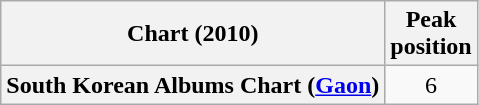<table class="wikitable sortable plainrowheaders" style="text-align:center;">
<tr>
<th scope="col">Chart (2010)</th>
<th scope="col">Peak<br>position</th>
</tr>
<tr>
<th scope="row">South Korean Albums Chart (<a href='#'>Gaon</a>)</th>
<td>6</td>
</tr>
</table>
